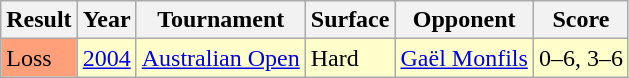<table class="sortable wikitable">
<tr>
<th>Result</th>
<th>Year</th>
<th>Tournament</th>
<th>Surface</th>
<th>Opponent</th>
<th class="unsortable">Score</th>
</tr>
<tr style="background:#ffc;">
<td bgcolor=FFA07A>Loss</td>
<td><a href='#'>2004</a></td>
<td><a href='#'>Australian Open</a></td>
<td>Hard</td>
<td> <a href='#'>Gaël Monfils</a></td>
<td>0–6, 3–6</td>
</tr>
</table>
